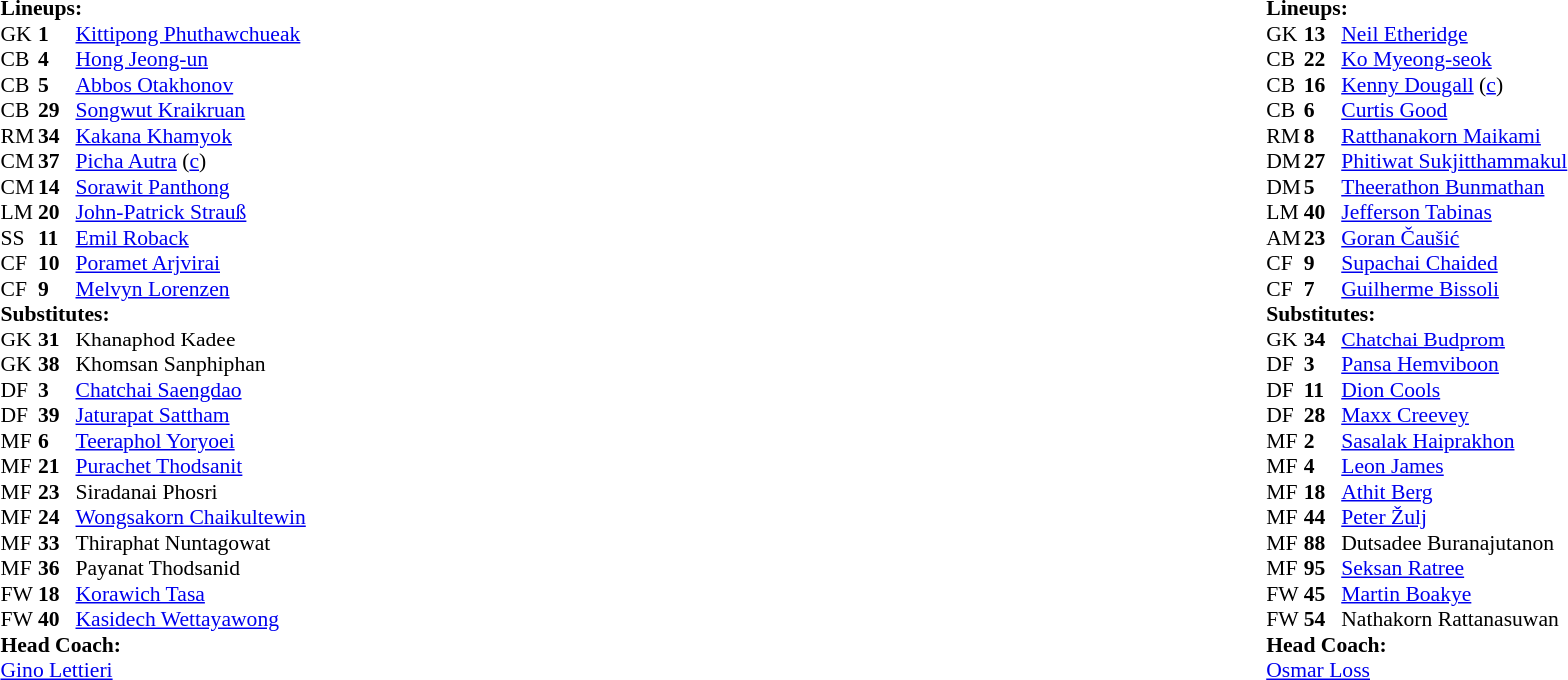<table style="width:100%">
<tr>
<td style="vertical-align:top; width:50%"><br><table style="font-size: 90%" cellspacing="0" cellpadding="0">
<tr>
<th width=25></th>
<th width=25></th>
</tr>
<tr>
<td colspan=3><strong>Lineups:</strong></td>
</tr>
<tr>
<td>GK</td>
<td><strong>1</strong></td>
<td> <a href='#'>Kittipong Phuthawchueak</a></td>
</tr>
<tr>
<td>CB</td>
<td><strong>4</strong></td>
<td> <a href='#'>Hong Jeong-un</a></td>
<td></td>
<td></td>
</tr>
<tr>
<td>CB</td>
<td><strong>5</strong></td>
<td> <a href='#'>Abbos Otakhonov</a></td>
</tr>
<tr>
<td>CB</td>
<td><strong>29</strong></td>
<td> <a href='#'>Songwut Kraikruan</a></td>
</tr>
<tr>
<td>RM</td>
<td><strong>34</strong></td>
<td> <a href='#'>Kakana Khamyok</a></td>
<td></td>
<td></td>
</tr>
<tr>
<td>CM</td>
<td><strong>37</strong></td>
<td> <a href='#'>Picha Autra</a> (<a href='#'>c</a>)</td>
<td></td>
<td></td>
</tr>
<tr>
<td>CM</td>
<td><strong>14</strong></td>
<td> <a href='#'>Sorawit Panthong</a></td>
</tr>
<tr>
<td>LM</td>
<td><strong>20</strong></td>
<td> <a href='#'>John-Patrick Strauß</a></td>
</tr>
<tr>
<td>SS</td>
<td><strong>11</strong></td>
<td> <a href='#'>Emil Roback</a></td>
<td></td>
<td></td>
</tr>
<tr>
<td>CF</td>
<td><strong>10</strong></td>
<td> <a href='#'>Poramet Arjvirai</a></td>
<td></td>
</tr>
<tr>
<td>CF</td>
<td><strong>9</strong></td>
<td> <a href='#'>Melvyn Lorenzen</a></td>
</tr>
<tr>
<td colspan=3><strong>Substitutes:</strong></td>
</tr>
<tr>
<td>GK</td>
<td><strong>31</strong></td>
<td> Khanaphod Kadee</td>
</tr>
<tr>
<td>GK</td>
<td><strong>38</strong></td>
<td> Khomsan Sanphiphan</td>
</tr>
<tr>
<td>DF</td>
<td><strong>3</strong></td>
<td> <a href='#'>Chatchai Saengdao</a></td>
</tr>
<tr>
<td>DF</td>
<td><strong>39</strong></td>
<td> <a href='#'>Jaturapat Sattham</a></td>
<td></td>
<td></td>
</tr>
<tr>
<td>MF</td>
<td><strong>6</strong></td>
<td> <a href='#'>Teeraphol Yoryoei</a></td>
<td></td>
<td></td>
</tr>
<tr>
<td>MF</td>
<td><strong>21</strong></td>
<td> <a href='#'>Purachet Thodsanit</a></td>
<td></td>
<td></td>
</tr>
<tr>
<td>MF</td>
<td><strong>23</strong></td>
<td> Siradanai Phosri</td>
</tr>
<tr>
<td>MF</td>
<td><strong>24</strong></td>
<td> <a href='#'>Wongsakorn Chaikultewin</a></td>
</tr>
<tr>
<td>MF</td>
<td><strong>33</strong></td>
<td> Thiraphat Nuntagowat</td>
</tr>
<tr>
<td>MF</td>
<td><strong>36</strong></td>
<td> Payanat Thodsanid</td>
</tr>
<tr>
<td>FW</td>
<td><strong>18</strong></td>
<td> <a href='#'>Korawich Tasa</a></td>
<td></td>
<td></td>
</tr>
<tr>
<td>FW</td>
<td><strong>40</strong></td>
<td> <a href='#'>Kasidech Wettayawong</a></td>
</tr>
<tr>
<td colspan=3><strong>Head Coach:</strong></td>
</tr>
<tr>
<td colspan=4> <a href='#'>Gino Lettieri</a></td>
</tr>
</table>
</td>
<td style="vertical-align:top"></td>
<td style="vertical-align:top; width:50%"><br><table cellspacing="0" cellpadding="0" style="font-size:90%; margin:auto">
<tr>
<th width=25></th>
<th width=25></th>
</tr>
<tr>
<td colspan=3><strong>Lineups:</strong></td>
</tr>
<tr>
<td>GK</td>
<td><strong>13</strong></td>
<td> <a href='#'>Neil Etheridge</a></td>
<td></td>
<td></td>
</tr>
<tr>
<td>CB</td>
<td><strong>22</strong></td>
<td> <a href='#'>Ko Myeong-seok</a></td>
</tr>
<tr>
<td>CB</td>
<td><strong>16</strong></td>
<td> <a href='#'>Kenny Dougall</a> (<a href='#'>c</a>)</td>
<td></td>
<td></td>
</tr>
<tr>
<td>CB</td>
<td><strong>6</strong></td>
<td> <a href='#'>Curtis Good</a></td>
<td></td>
<td></td>
<td></td>
</tr>
<tr>
<td>RM</td>
<td><strong>8</strong></td>
<td> <a href='#'>Ratthanakorn Maikami</a></td>
<td></td>
<td></td>
<td></td>
</tr>
<tr>
<td>DM</td>
<td><strong>27</strong></td>
<td> <a href='#'>Phitiwat Sukjitthammakul</a></td>
<td></td>
<td></td>
<td></td>
</tr>
<tr>
<td>DM</td>
<td><strong>5</strong></td>
<td> <a href='#'>Theerathon Bunmathan</a></td>
<td></td>
<td></td>
<td></td>
</tr>
<tr>
<td>LM</td>
<td><strong>40</strong></td>
<td> <a href='#'>Jefferson Tabinas</a></td>
</tr>
<tr>
<td>AM</td>
<td><strong>23</strong></td>
<td> <a href='#'>Goran Čaušić</a></td>
<td></td>
</tr>
<tr>
<td>CF</td>
<td><strong>9</strong></td>
<td> <a href='#'>Supachai Chaided</a></td>
<td></td>
<td></td>
<td></td>
</tr>
<tr>
<td>CF</td>
<td><strong>7</strong></td>
<td> <a href='#'>Guilherme Bissoli</a></td>
<td></td>
</tr>
<tr>
<td colspan=3><strong>Substitutes:</strong></td>
</tr>
<tr>
<td>GK</td>
<td><strong>34</strong></td>
<td> <a href='#'>Chatchai Budprom</a></td>
</tr>
<tr>
<td>DF</td>
<td><strong>3</strong></td>
<td> <a href='#'>Pansa Hemviboon</a></td>
<td></td>
<td></td>
<td></td>
</tr>
<tr>
<td>DF</td>
<td><strong>11</strong></td>
<td> <a href='#'>Dion Cools</a></td>
<td></td>
<td></td>
<td></td>
</tr>
<tr>
<td>DF</td>
<td><strong>28</strong></td>
<td> <a href='#'>Maxx Creevey</a></td>
</tr>
<tr>
<td>MF</td>
<td><strong>2</strong></td>
<td> <a href='#'>Sasalak Haiprakhon</a></td>
<td></td>
<td></td>
<td></td>
</tr>
<tr>
<td>MF</td>
<td><strong>4</strong></td>
<td> <a href='#'>Leon James</a></td>
</tr>
<tr>
<td>MF</td>
<td><strong>18</strong></td>
<td> <a href='#'>Athit Berg</a></td>
<td></td>
<td></td>
<td></td>
</tr>
<tr>
<td>MF</td>
<td><strong>44</strong></td>
<td> <a href='#'>Peter Žulj</a></td>
<td></td>
<td></td>
<td></td>
</tr>
<tr>
<td>MF</td>
<td><strong>88</strong></td>
<td> Dutsadee Buranajutanon</td>
</tr>
<tr>
<td>MF</td>
<td><strong>95</strong></td>
<td> <a href='#'>Seksan Ratree</a></td>
</tr>
<tr>
<td>FW</td>
<td><strong>45</strong></td>
<td> <a href='#'>Martin Boakye</a></td>
</tr>
<tr>
<td>FW</td>
<td><strong>54</strong></td>
<td> Nathakorn Rattanasuwan</td>
</tr>
<tr>
<td colspan=3><strong>Head Coach:</strong></td>
</tr>
<tr>
<td colspan=4> <a href='#'>Osmar Loss</a></td>
</tr>
</table>
</td>
</tr>
</table>
